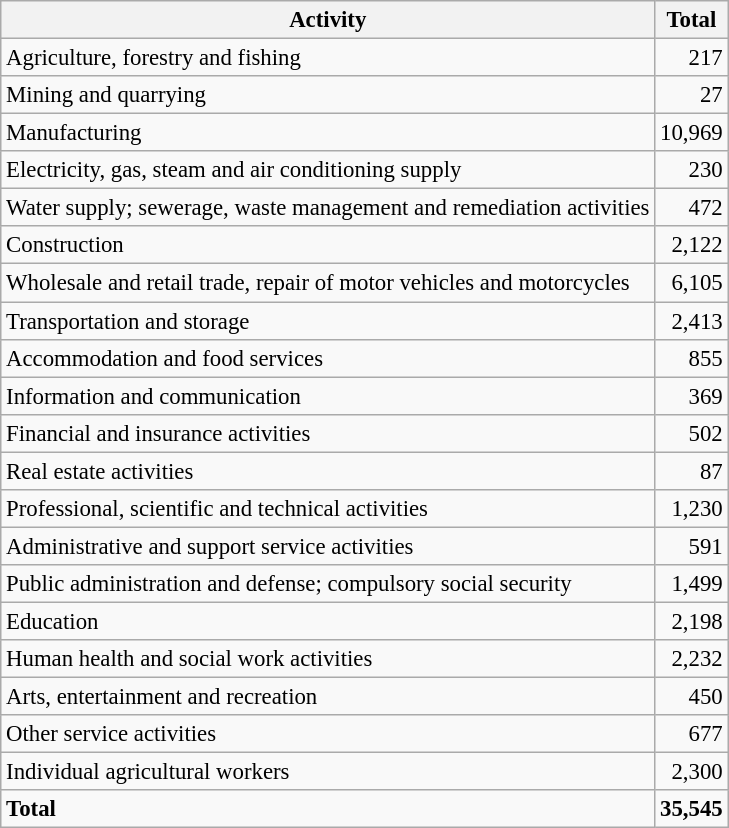<table class="wikitable sortable" style="font-size:95%;">
<tr>
<th>Activity</th>
<th>Total</th>
</tr>
<tr>
<td>Agriculture, forestry and fishing</td>
<td align="right">217</td>
</tr>
<tr>
<td>Mining and quarrying</td>
<td align="right">27</td>
</tr>
<tr>
<td>Manufacturing</td>
<td align="right">10,969</td>
</tr>
<tr>
<td>Electricity, gas, steam and air conditioning supply</td>
<td align="right">230</td>
</tr>
<tr>
<td>Water supply; sewerage, waste management and remediation activities</td>
<td align="right">472</td>
</tr>
<tr>
<td>Construction</td>
<td align="right">2,122</td>
</tr>
<tr>
<td>Wholesale and retail trade, repair of motor vehicles and motorcycles</td>
<td align="right">6,105</td>
</tr>
<tr>
<td>Transportation and storage</td>
<td align="right">2,413</td>
</tr>
<tr>
<td>Accommodation and food services</td>
<td align="right">855</td>
</tr>
<tr>
<td>Information and communication</td>
<td align="right">369</td>
</tr>
<tr>
<td>Financial and insurance activities</td>
<td align="right">502</td>
</tr>
<tr>
<td>Real estate activities</td>
<td align="right">87</td>
</tr>
<tr>
<td>Professional, scientific and technical activities</td>
<td align="right">1,230</td>
</tr>
<tr>
<td>Administrative and support service activities</td>
<td align="right">591</td>
</tr>
<tr>
<td>Public administration and defense; compulsory social security</td>
<td align="right">1,499</td>
</tr>
<tr>
<td>Education</td>
<td align="right">2,198</td>
</tr>
<tr>
<td>Human health and social work activities</td>
<td align="right">2,232</td>
</tr>
<tr>
<td>Arts, entertainment and recreation</td>
<td align="right">450</td>
</tr>
<tr>
<td>Other service activities</td>
<td align="right">677</td>
</tr>
<tr>
<td>Individual agricultural workers</td>
<td align="right">2,300</td>
</tr>
<tr class="sortbottom">
<td><strong>Total</strong></td>
<td align="right"><strong>35,545</strong></td>
</tr>
</table>
